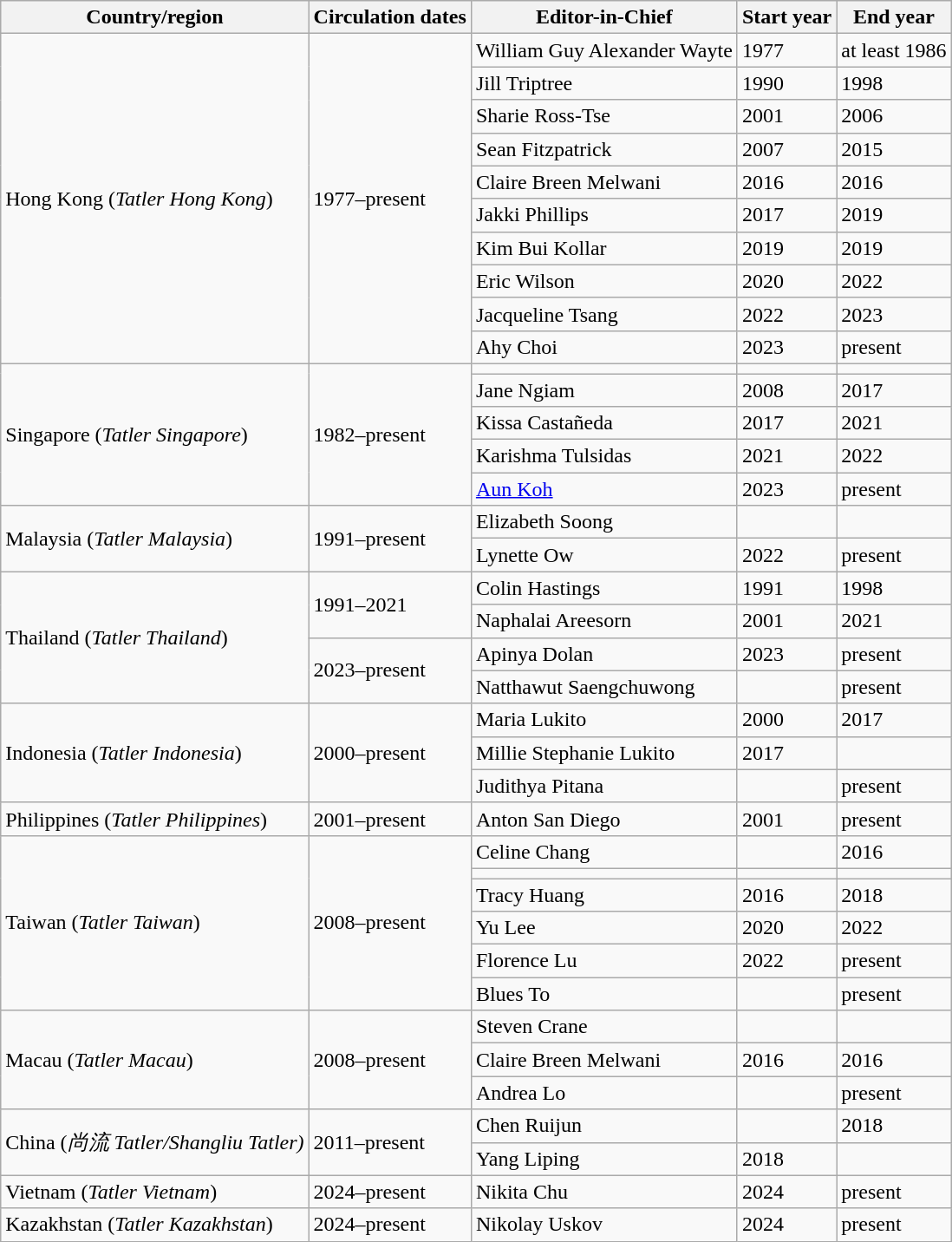<table class="wikitable sortable">
<tr>
<th>Country/region</th>
<th>Circulation dates</th>
<th>Editor-in-Chief</th>
<th>Start year</th>
<th>End year</th>
</tr>
<tr>
<td rowspan="10">Hong Kong (<em>Tatler Hong Kong</em>)</td>
<td rowspan="10">1977–present</td>
<td>William Guy Alexander Wayte</td>
<td>1977</td>
<td>at least 1986</td>
</tr>
<tr>
<td>Jill Triptree</td>
<td>1990</td>
<td>1998</td>
</tr>
<tr>
<td>Sharie Ross-Tse</td>
<td>2001</td>
<td>2006</td>
</tr>
<tr>
<td>Sean Fitzpatrick</td>
<td>2007</td>
<td>2015</td>
</tr>
<tr>
<td>Claire Breen Melwani</td>
<td>2016</td>
<td>2016</td>
</tr>
<tr>
<td>Jakki Phillips</td>
<td>2017</td>
<td>2019</td>
</tr>
<tr>
<td>Kim Bui Kollar</td>
<td>2019</td>
<td>2019</td>
</tr>
<tr>
<td>Eric Wilson</td>
<td>2020</td>
<td>2022</td>
</tr>
<tr>
<td>Jacqueline Tsang</td>
<td>2022</td>
<td>2023</td>
</tr>
<tr>
<td>Ahy Choi</td>
<td>2023</td>
<td>present</td>
</tr>
<tr>
<td rowspan="5">Singapore (<em>Tatler Singapore</em>)</td>
<td rowspan="5">1982–present</td>
<td></td>
<td></td>
<td></td>
</tr>
<tr>
<td>Jane Ngiam</td>
<td>2008</td>
<td>2017</td>
</tr>
<tr>
<td>Kissa Castañeda</td>
<td>2017</td>
<td>2021</td>
</tr>
<tr>
<td>Karishma Tulsidas</td>
<td>2021</td>
<td>2022</td>
</tr>
<tr>
<td><a href='#'>Aun Koh</a></td>
<td>2023</td>
<td>present</td>
</tr>
<tr>
<td rowspan="2">Malaysia (<em>Tatler Malaysia</em>)</td>
<td rowspan="2">1991–present</td>
<td>Elizabeth Soong</td>
<td></td>
<td></td>
</tr>
<tr>
<td>Lynette Ow</td>
<td>2022</td>
<td>present</td>
</tr>
<tr>
<td rowspan="4">Thailand (<em>Tatler Thailand</em>)</td>
<td rowspan="2">1991–2021</td>
<td>Colin Hastings</td>
<td>1991</td>
<td>1998</td>
</tr>
<tr>
<td>Naphalai Areesorn</td>
<td>2001</td>
<td>2021</td>
</tr>
<tr>
<td rowspan="2">2023–present</td>
<td>Apinya Dolan</td>
<td>2023</td>
<td>present</td>
</tr>
<tr>
<td>Natthawut Saengchuwong</td>
<td></td>
<td>present</td>
</tr>
<tr>
<td rowspan="3">Indonesia (<em>Tatler Indonesia</em>)</td>
<td rowspan="3">2000–present</td>
<td>Maria Lukito</td>
<td>2000</td>
<td>2017</td>
</tr>
<tr>
<td>Millie Stephanie Lukito</td>
<td>2017</td>
<td></td>
</tr>
<tr>
<td>Judithya Pitana</td>
<td></td>
<td>present</td>
</tr>
<tr>
<td>Philippines (<em>Tatler Philippines</em>)</td>
<td>2001–present</td>
<td>Anton San Diego</td>
<td>2001</td>
<td>present</td>
</tr>
<tr>
<td rowspan="6">Taiwan (<em>Tatler Taiwan</em>)</td>
<td rowspan="6">2008–present</td>
<td>Celine Chang</td>
<td></td>
<td>2016</td>
</tr>
<tr>
<td></td>
<td></td>
<td></td>
</tr>
<tr>
<td>Tracy Huang</td>
<td>2016</td>
<td>2018</td>
</tr>
<tr>
<td>Yu Lee</td>
<td>2020</td>
<td>2022</td>
</tr>
<tr>
<td>Florence Lu</td>
<td>2022</td>
<td>present</td>
</tr>
<tr>
<td>Blues To</td>
<td></td>
<td>present</td>
</tr>
<tr>
<td rowspan="3">Macau (<em>Tatler Macau</em>)</td>
<td rowspan="3">2008–present</td>
<td>Steven Crane</td>
<td></td>
<td></td>
</tr>
<tr>
<td>Claire Breen Melwani</td>
<td>2016</td>
<td>2016</td>
</tr>
<tr>
<td>Andrea Lo</td>
<td></td>
<td>present</td>
</tr>
<tr>
<td rowspan="2">China (<em>尚流 Tatler/Shangliu Tatler)</em></td>
<td rowspan="2">2011–present</td>
<td>Chen Ruijun</td>
<td></td>
<td>2018</td>
</tr>
<tr>
<td>Yang Liping</td>
<td>2018</td>
<td></td>
</tr>
<tr>
<td>Vietnam (<em>Tatler Vietnam</em>)</td>
<td>2024–present</td>
<td>Nikita Chu</td>
<td>2024</td>
<td>present</td>
</tr>
<tr>
<td>Kazakhstan (<em>Tatler Kazakhstan</em>)</td>
<td>2024–present</td>
<td>Nikolay Uskov</td>
<td>2024</td>
<td>present</td>
</tr>
</table>
